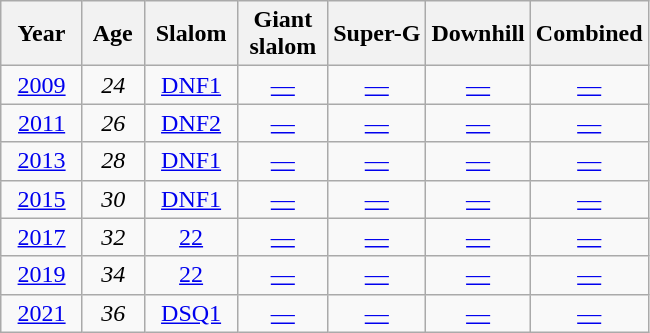<table class=wikitable style="text-align:center">
<tr>
<th>  Year  </th>
<th> Age </th>
<th> Slalom </th>
<th> Giant <br> slalom </th>
<th>Super-G</th>
<th>Downhill</th>
<th>Combined</th>
</tr>
<tr>
<td><a href='#'>2009</a></td>
<td><em>24</em></td>
<td><a href='#'>DNF1</a></td>
<td><a href='#'>—</a></td>
<td><a href='#'>—</a></td>
<td><a href='#'>—</a></td>
<td><a href='#'>—</a></td>
</tr>
<tr>
<td><a href='#'>2011</a></td>
<td><em>26</em></td>
<td><a href='#'>DNF2</a></td>
<td><a href='#'>—</a></td>
<td><a href='#'>—</a></td>
<td><a href='#'>—</a></td>
<td><a href='#'>—</a></td>
</tr>
<tr>
<td><a href='#'>2013</a></td>
<td><em>28</em></td>
<td><a href='#'>DNF1</a></td>
<td><a href='#'>—</a></td>
<td><a href='#'>—</a></td>
<td><a href='#'>—</a></td>
<td><a href='#'>—</a></td>
</tr>
<tr>
<td><a href='#'>2015</a></td>
<td><em>30</em></td>
<td><a href='#'>DNF1</a></td>
<td><a href='#'>—</a></td>
<td><a href='#'>—</a></td>
<td><a href='#'>—</a></td>
<td><a href='#'>—</a></td>
</tr>
<tr>
<td><a href='#'>2017</a></td>
<td><em>32</em></td>
<td><a href='#'>22</a></td>
<td><a href='#'>—</a></td>
<td><a href='#'>—</a></td>
<td><a href='#'>—</a></td>
<td><a href='#'>—</a></td>
</tr>
<tr>
<td><a href='#'>2019</a></td>
<td><em>34</em></td>
<td><a href='#'>22</a></td>
<td><a href='#'>—</a></td>
<td><a href='#'>—</a></td>
<td><a href='#'>—</a></td>
<td><a href='#'>—</a></td>
</tr>
<tr>
<td><a href='#'>2021</a></td>
<td><em>36</em></td>
<td><a href='#'>DSQ1</a></td>
<td><a href='#'>—</a></td>
<td><a href='#'>—</a></td>
<td><a href='#'>—</a></td>
<td><a href='#'>—</a></td>
</tr>
</table>
